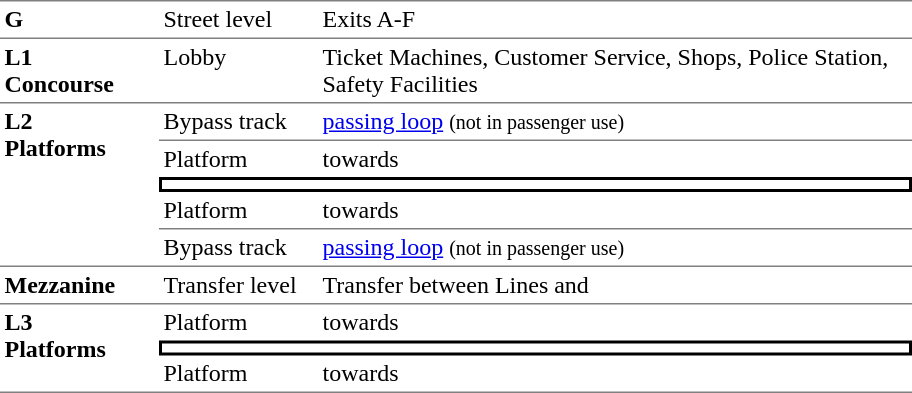<table table border=0 cellspacing=0 cellpadding=3>
<tr>
<td style="border-top:solid 1px gray;" width=100 valign=top><strong>G</strong></td>
<td style="border-top:solid 1px gray;" width=100 valign=top>Street level</td>
<td style="border-top:solid 1px gray;" width=390 valign=top>Exits A-F</td>
</tr>
<tr>
<td style="border-bottom:solid 1px gray; border-top:solid 1px gray;" valign=top><strong>L1<br>Concourse</strong></td>
<td style="border-bottom:solid 1px gray; border-top:solid 1px gray;" valign=top>Lobby</td>
<td style="border-bottom:solid 1px gray; border-top:solid 1px gray;" valign=top>Ticket Machines, Customer Service, Shops, Police Station, Safety Facilities</td>
</tr>
<tr>
<td style="border-bottom:solid 1px gray;" rowspan=5 valign=top><strong>L2<br>Platforms</strong></td>
<td style="border-bottom:solid 1px gray;">Bypass track</td>
<td style="border-bottom:solid 1px gray;">  <a href='#'>passing loop</a> <small>(not in passenger use)</small></td>
</tr>
<tr>
<td>Platform </td>
<td>  towards  </td>
</tr>
<tr>
<td style="border-right:solid 2px black;border-left:solid 2px black;border-top:solid 2px black;border-bottom:solid 2px black;" colspan=2></td>
</tr>
<tr>
<td style="border-bottom:solid 1px gray;">Platform </td>
<td style="border-bottom:solid 1px gray;"> towards   </td>
</tr>
<tr>
<td style="border-bottom:solid 1px gray;">Bypass track</td>
<td style="border-bottom:solid 1px gray;"> <a href='#'>passing loop</a> <small>(not in passenger use)</small> </td>
</tr>
<tr>
<td style="border-bottom:solid 1px gray;" valign=top><strong>Mezzanine</strong></td>
<td style="border-bottom:solid 1px gray;" valign=top>Transfer level</td>
<td style="border-bottom:solid 1px gray;" valign=top>Transfer between Lines  and </td>
</tr>
<tr>
<td style="border-bottom:solid 1px gray;" rowspan=3 valign=top><strong>L3<br>Platforms</strong></td>
<td>Platform </td>
<td>  towards  </td>
</tr>
<tr>
<td style="border-top:solid 2px black;border-right:solid 2px black;border-left:solid 2px black;border-bottom:solid 2px black;text-align:center;" colspan=2></td>
</tr>
<tr>
<td style="border-bottom:solid 1px gray;">Platform </td>
<td style="border-bottom:solid 1px gray;"> towards   </td>
</tr>
</table>
